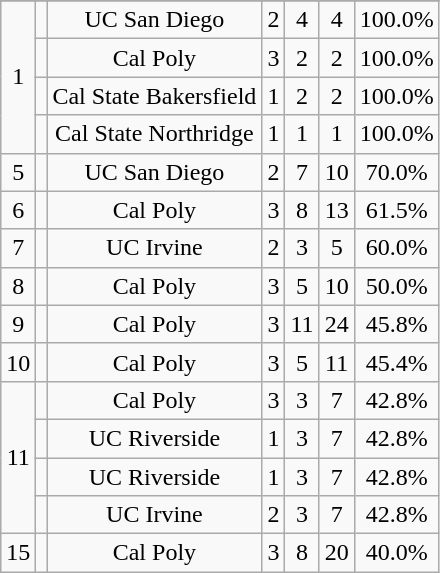<table class="wikitable sortable" style="text-align:center">
<tr>
</tr>
<tr>
<td rowspan="4">1</td>
<td></td>
<td>UC San Diego</td>
<td>2</td>
<td>4</td>
<td>4</td>
<td>100.0%</td>
</tr>
<tr>
<td></td>
<td>Cal Poly</td>
<td>3</td>
<td>2</td>
<td>2</td>
<td>100.0%</td>
</tr>
<tr>
<td></td>
<td>Cal State Bakersfield</td>
<td>1</td>
<td>2</td>
<td>2</td>
<td>100.0%</td>
</tr>
<tr>
<td></td>
<td>Cal State Northridge</td>
<td>1</td>
<td>1</td>
<td>1</td>
<td>100.0%</td>
</tr>
<tr>
<td>5</td>
<td></td>
<td>UC San Diego</td>
<td>2</td>
<td>7</td>
<td>10</td>
<td>70.0%</td>
</tr>
<tr>
<td>6</td>
<td></td>
<td>Cal Poly</td>
<td>3</td>
<td>8</td>
<td>13</td>
<td>61.5%</td>
</tr>
<tr>
<td>7</td>
<td></td>
<td>UC Irvine</td>
<td>2</td>
<td>3</td>
<td>5</td>
<td>60.0%</td>
</tr>
<tr>
<td>8</td>
<td></td>
<td>Cal Poly</td>
<td>3</td>
<td>5</td>
<td>10</td>
<td>50.0%</td>
</tr>
<tr>
<td>9</td>
<td></td>
<td>Cal Poly</td>
<td>3</td>
<td>11</td>
<td>24</td>
<td>45.8%</td>
</tr>
<tr>
<td>10</td>
<td></td>
<td>Cal Poly</td>
<td>3</td>
<td>5</td>
<td>11</td>
<td>45.4%</td>
</tr>
<tr>
<td rowspan="4">11</td>
<td></td>
<td>Cal Poly</td>
<td>3</td>
<td>3</td>
<td>7</td>
<td>42.8%</td>
</tr>
<tr>
<td></td>
<td>UC Riverside</td>
<td>1</td>
<td>3</td>
<td>7</td>
<td>42.8%</td>
</tr>
<tr>
<td></td>
<td>UC Riverside</td>
<td>1</td>
<td>3</td>
<td>7</td>
<td>42.8%</td>
</tr>
<tr>
<td></td>
<td>UC Irvine</td>
<td>2</td>
<td>3</td>
<td>7</td>
<td>42.8%</td>
</tr>
<tr>
<td>15</td>
<td></td>
<td>Cal Poly</td>
<td>3</td>
<td>8</td>
<td>20</td>
<td>40.0%</td>
</tr>
</table>
